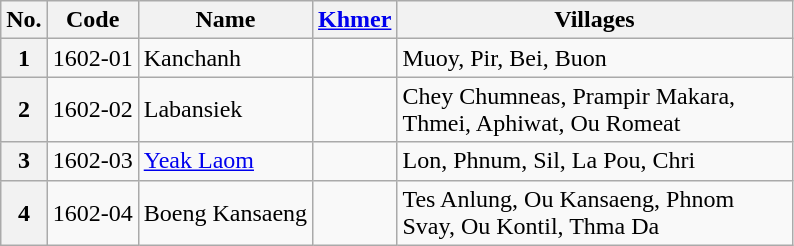<table class="wikitable">
<tr>
<th>No.</th>
<th>Code</th>
<th>Name</th>
<th><a href='#'>Khmer</a></th>
<th style="width:16em">Villages</th>
</tr>
<tr>
<th>1</th>
<td>1602-01</td>
<td>Kanchanh</td>
<td></td>
<td>Muoy, Pir, Bei, Buon</td>
</tr>
<tr>
<th>2</th>
<td>1602-02</td>
<td>Labansiek</td>
<td></td>
<td>Chey Chumneas, Prampir Makara, Thmei, Aphiwat, Ou Romeat</td>
</tr>
<tr>
<th>3</th>
<td>1602-03</td>
<td><a href='#'>Yeak Laom</a></td>
<td></td>
<td>Lon, Phnum, Sil, La Pou, Chri</td>
</tr>
<tr>
<th>4</th>
<td>1602-04</td>
<td>Boeng Kansaeng</td>
<td></td>
<td>Tes Anlung, Ou Kansaeng, Phnom Svay, Ou Kontil, Thma Da</td>
</tr>
</table>
